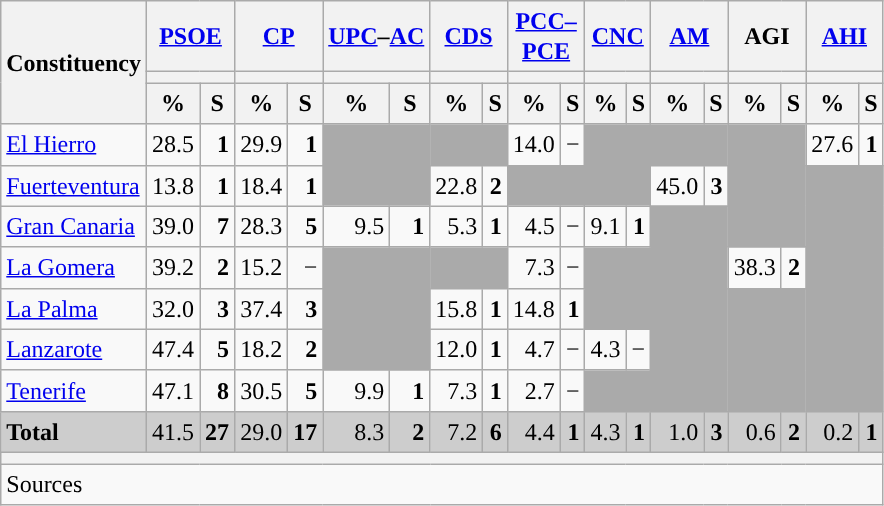<table class="wikitable sortable" style="text-align:right; line-height:20px;">
<tr>
<th rowspan="3">Constituency</th>
<th colspan="2" width="30px" class="unsortable"><a href='#'>PSOE</a></th>
<th colspan="2" width="30px" class="unsortable"><a href='#'>CP</a></th>
<th colspan="2" width="30px" class="unsortable"><a href='#'>UPC</a>–<a href='#'>AC</a></th>
<th colspan="2" width="30px" class="unsortable"><a href='#'>CDS</a></th>
<th colspan="2" width="30px" class="unsortable"><a href='#'>PCC–PCE</a></th>
<th colspan="2" width="30px" class="unsortable"><a href='#'>CNC</a></th>
<th colspan="2" width="30px" class="unsortable"><a href='#'>AM</a></th>
<th colspan="2" width="30px" class="unsortable">AGI</th>
<th colspan="2" width="30px" class="unsortable"><a href='#'>AHI</a></th>
</tr>
<tr>
<th colspan="2" style="background:"></th>
<th colspan="2" style="background:"></th>
<th colspan="2" style="background:"></th>
<th colspan="2" style="background:"></th>
<th colspan="2" style="background:"></th>
<th colspan="2" style="background:"></th>
<th colspan="2" style="background:"></th>
<th colspan="2" style="background:"></th>
<th colspan="2" style="background:"></th>
</tr>
<tr>
<th data-sort-type="number">%</th>
<th data-sort-type="number">S</th>
<th data-sort-type="number">%</th>
<th data-sort-type="number">S</th>
<th data-sort-type="number">%</th>
<th data-sort-type="number">S</th>
<th data-sort-type="number">%</th>
<th data-sort-type="number">S</th>
<th data-sort-type="number">%</th>
<th data-sort-type="number">S</th>
<th data-sort-type="number">%</th>
<th data-sort-type="number">S</th>
<th data-sort-type="number">%</th>
<th data-sort-type="number">S</th>
<th data-sort-type="number">%</th>
<th data-sort-type="number">S</th>
<th data-sort-type="number">%</th>
<th data-sort-type="number">S</th>
</tr>
<tr>
<td align="left"><a href='#'>El Hierro</a></td>
<td>28.5</td>
<td><strong>1</strong></td>
<td style="background:">29.9</td>
<td><strong>1</strong></td>
<td colspan="2" rowspan="2" bgcolor="#AAAAAA"></td>
<td colspan="2" bgcolor="#AAAAAA"></td>
<td>14.0</td>
<td>−</td>
<td colspan="2" rowspan="2" bgcolor="#AAAAAA"></td>
<td colspan="2" bgcolor="#AAAAAA"></td>
<td colspan="2" rowspan="3" bgcolor="#AAAAAA"></td>
<td>27.6</td>
<td><strong>1</strong></td>
</tr>
<tr>
<td align="left"><a href='#'>Fuerteventura</a></td>
<td>13.8</td>
<td><strong>1</strong></td>
<td>18.4</td>
<td><strong>1</strong></td>
<td>22.8</td>
<td><strong>2</strong></td>
<td colspan="2" bgcolor="#AAAAAA"></td>
<td style="background:">45.0</td>
<td><strong>3</strong></td>
<td colspan="2" rowspan="6" bgcolor="#AAAAAA"></td>
</tr>
<tr>
<td align="left"><a href='#'>Gran Canaria</a></td>
<td style="background:">39.0</td>
<td><strong>7</strong></td>
<td>28.3</td>
<td><strong>5</strong></td>
<td>9.5</td>
<td><strong>1</strong></td>
<td>5.3</td>
<td><strong>1</strong></td>
<td>4.5</td>
<td>−</td>
<td>9.1</td>
<td><strong>1</strong></td>
<td colspan="2" rowspan="5" bgcolor="#AAAAAA"></td>
</tr>
<tr>
<td align="left"><a href='#'>La Gomera</a></td>
<td style="background:">39.2</td>
<td><strong>2</strong></td>
<td>15.2</td>
<td>−</td>
<td colspan="2" rowspan="3" bgcolor="#AAAAAA"></td>
<td colspan="2" bgcolor="#AAAAAA"></td>
<td>7.3</td>
<td>−</td>
<td colspan="2" rowspan="2" bgcolor="#AAAAAA"></td>
<td>38.3</td>
<td><strong>2</strong></td>
</tr>
<tr>
<td align="left"><a href='#'>La Palma</a></td>
<td>32.0</td>
<td><strong>3</strong></td>
<td style="background:">37.4</td>
<td><strong>3</strong></td>
<td>15.8</td>
<td><strong>1</strong></td>
<td>14.8</td>
<td><strong>1</strong></td>
<td colspan="2" rowspan="3" bgcolor="#AAAAAA"></td>
</tr>
<tr>
<td align="left"><a href='#'>Lanzarote</a></td>
<td style="background:">47.4</td>
<td><strong>5</strong></td>
<td>18.2</td>
<td><strong>2</strong></td>
<td>12.0</td>
<td><strong>1</strong></td>
<td>4.7</td>
<td>−</td>
<td>4.3</td>
<td>−</td>
</tr>
<tr>
<td align="left"><a href='#'>Tenerife</a></td>
<td style="background:">47.1</td>
<td><strong>8</strong></td>
<td>30.5</td>
<td><strong>5</strong></td>
<td>9.9</td>
<td><strong>1</strong></td>
<td>7.3</td>
<td><strong>1</strong></td>
<td>2.7</td>
<td>−</td>
<td colspan="2" bgcolor="#AAAAAA"></td>
</tr>
<tr style="background:#CDCDCD;">
<td align="left"><strong>Total</strong></td>
<td style="background:">41.5</td>
<td><strong>27</strong></td>
<td>29.0</td>
<td><strong>17</strong></td>
<td>8.3</td>
<td><strong>2</strong></td>
<td>7.2</td>
<td><strong>6</strong></td>
<td>4.4</td>
<td><strong>1</strong></td>
<td>4.3</td>
<td><strong>1</strong></td>
<td>1.0</td>
<td><strong>3</strong></td>
<td>0.6</td>
<td><strong>2</strong></td>
<td>0.2</td>
<td><strong>1</strong></td>
</tr>
<tr>
<th colspan="19"></th>
</tr>
<tr>
<th style="text-align:left; font-weight:normal; background:#F9F9F9" colspan="19">Sources</th>
</tr>
</table>
